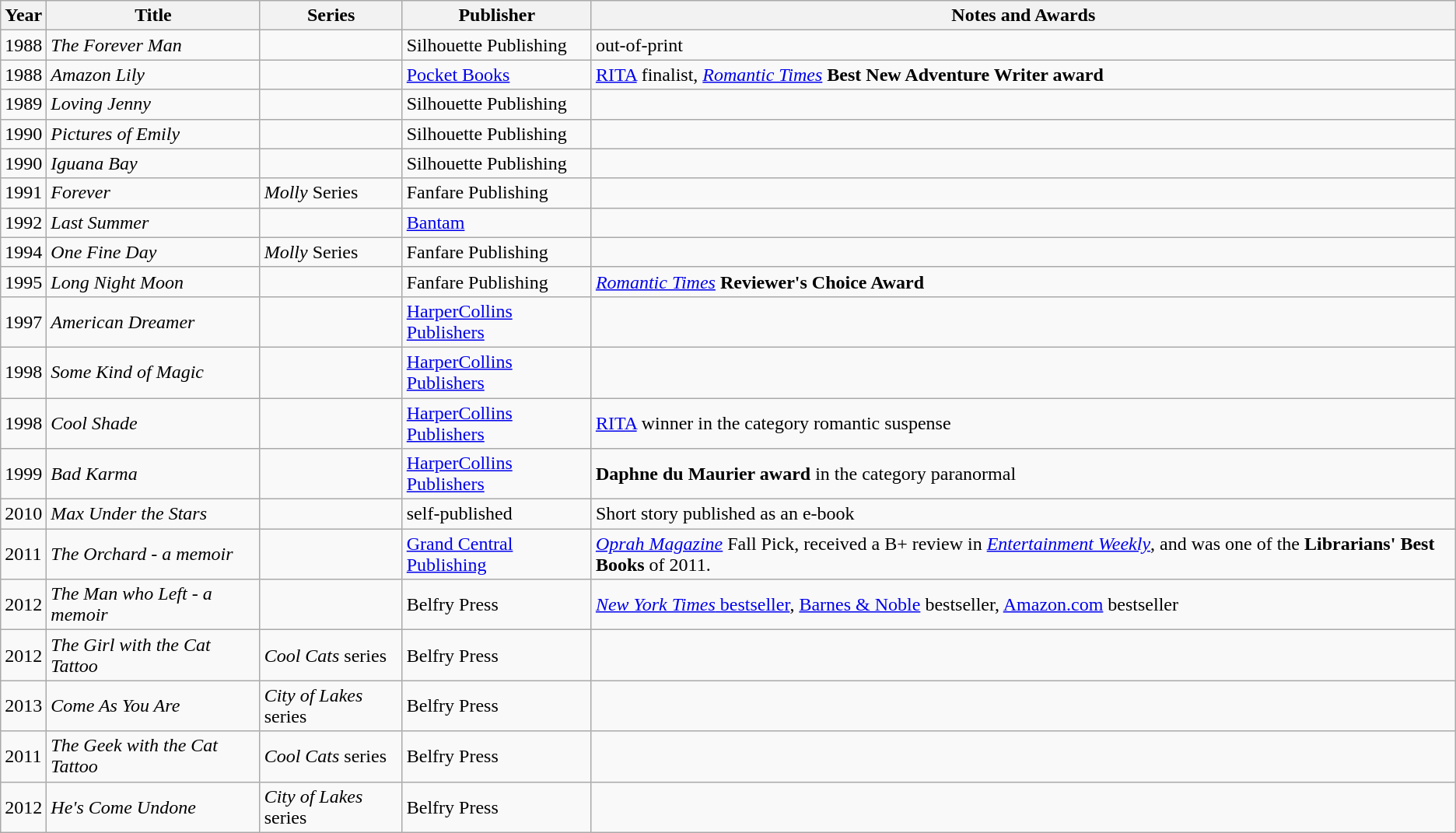<table class="wikitable sortable">
<tr>
<th>Year</th>
<th>Title</th>
<th>Series</th>
<th>Publisher</th>
<th>Notes and Awards</th>
</tr>
<tr>
<td>1988</td>
<td><em>The Forever Man</em></td>
<td></td>
<td>Silhouette Publishing</td>
<td>out-of-print</td>
</tr>
<tr>
<td>1988</td>
<td><em>Amazon Lily</em></td>
<td></td>
<td><a href='#'>Pocket Books</a></td>
<td><a href='#'>RITA</a> finalist, <em><a href='#'>Romantic Times</a></em> <strong>Best New Adventure Writer award</strong></td>
</tr>
<tr>
<td>1989</td>
<td><em>Loving Jenny</em></td>
<td></td>
<td>Silhouette Publishing</td>
<td></td>
</tr>
<tr>
<td>1990</td>
<td><em>Pictures of Emily</em></td>
<td></td>
<td>Silhouette Publishing</td>
<td></td>
</tr>
<tr>
<td>1990</td>
<td><em>Iguana Bay</em></td>
<td></td>
<td>Silhouette Publishing</td>
<td></td>
</tr>
<tr>
<td>1991</td>
<td><em>Forever</em></td>
<td><em>Molly</em> Series</td>
<td>Fanfare Publishing</td>
<td></td>
</tr>
<tr>
<td>1992</td>
<td><em>Last Summer</em></td>
<td></td>
<td><a href='#'>Bantam</a></td>
<td></td>
</tr>
<tr>
<td>1994</td>
<td><em>One Fine Day</em></td>
<td><em>Molly</em> Series</td>
<td>Fanfare Publishing</td>
<td></td>
</tr>
<tr>
<td>1995</td>
<td><em>Long Night Moon</em></td>
<td></td>
<td>Fanfare Publishing</td>
<td><em><a href='#'>Romantic Times</a></em> <strong>Reviewer's Choice Award</strong></td>
</tr>
<tr>
<td>1997</td>
<td><em>American Dreamer</em></td>
<td></td>
<td><a href='#'>HarperCollins Publishers</a></td>
<td></td>
</tr>
<tr>
<td>1998</td>
<td><em>Some Kind of Magic</em></td>
<td></td>
<td><a href='#'>HarperCollins Publishers</a></td>
<td></td>
</tr>
<tr>
<td>1998</td>
<td><em>Cool Shade</em></td>
<td></td>
<td><a href='#'>HarperCollins Publishers</a></td>
<td><a href='#'>RITA</a> winner in the category romantic suspense</td>
</tr>
<tr>
<td>1999</td>
<td><em>Bad Karma</em></td>
<td></td>
<td><a href='#'>HarperCollins Publishers</a></td>
<td><strong>Daphne du Maurier award</strong> in the category paranormal</td>
</tr>
<tr>
<td>2010</td>
<td><em>Max Under the Stars</em></td>
<td></td>
<td>self-published</td>
<td>Short story published as an e-book</td>
</tr>
<tr>
<td>2011</td>
<td><em>The Orchard - a memoir</em></td>
<td></td>
<td><a href='#'>Grand Central Publishing</a></td>
<td><a href='#'><em>Oprah Magazine</em></a> Fall Pick, received a B+ review in <em><a href='#'>Entertainment Weekly</a></em>, and was one of the <strong>Librarians' Best Books</strong> of 2011.</td>
</tr>
<tr>
<td>2012</td>
<td><em>The Man who Left - a memoir</em></td>
<td></td>
<td>Belfry Press</td>
<td><a href='#'><em>New York Times</em> bestseller</a>, <a href='#'>Barnes & Noble</a> bestseller, <a href='#'>Amazon.com</a> bestseller</td>
</tr>
<tr>
<td>2012</td>
<td><em>The Girl with the Cat Tattoo</em></td>
<td><em>Cool Cats</em> series</td>
<td>Belfry Press</td>
<td></td>
</tr>
<tr>
<td>2013</td>
<td><em>Come As You Are</em></td>
<td><em>City of Lakes</em> series</td>
<td>Belfry Press</td>
<td></td>
</tr>
<tr>
<td>2011</td>
<td><em>The Geek with the Cat Tattoo</em></td>
<td><em>Cool Cats</em> series</td>
<td>Belfry Press</td>
<td></td>
</tr>
<tr>
<td>2012</td>
<td><em>He's Come Undone</em></td>
<td><em>City of Lakes</em> series</td>
<td>Belfry Press</td>
<td></td>
</tr>
</table>
